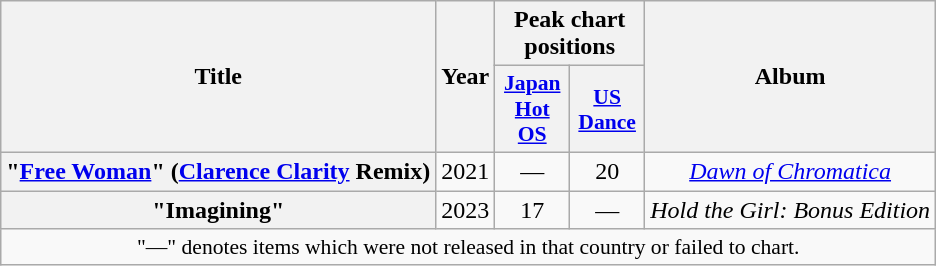<table class="wikitable plainrowheaders" style="text-align:center">
<tr>
<th rowspan="2" scope="col">Title</th>
<th rowspan="2" scope="col">Year</th>
<th colspan="2">Peak chart positions</th>
<th rowspan="2" scope="col">Album</th>
</tr>
<tr>
<th scope="col" style="width:3em;font-size:90%;"><a href='#'>Japan<br>Hot<br>OS</a><br></th>
<th scope="col" style="width:3em;font-size:90%;"><a href='#'>US<br>Dance</a><br></th>
</tr>
<tr>
<th scope="row">"<a href='#'>Free Woman</a>" (<a href='#'>Clarence Clarity</a> Remix)<br></th>
<td>2021</td>
<td>—</td>
<td>20</td>
<td><em><a href='#'>Dawn of Chromatica</a></em></td>
</tr>
<tr>
<th scope="row">"Imagining"<br></th>
<td>2023</td>
<td>17</td>
<td>—</td>
<td><em>Hold the Girl: Bonus Edition</em></td>
</tr>
<tr>
<td colspan="5" style="font-size:90%;">"—" denotes items which were not released in that country or failed to chart.</td>
</tr>
</table>
